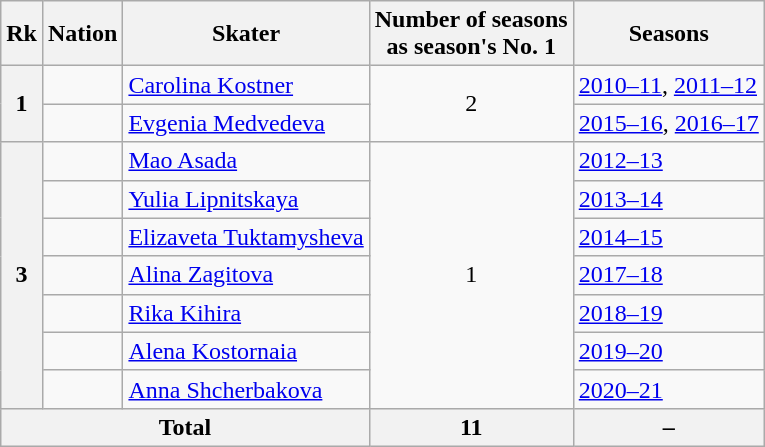<table class="wikitable sortable">
<tr>
<th>Rk</th>
<th>Nation</th>
<th>Skater</th>
<th>Number of seasons<br>as season's No. 1</th>
<th>Seasons</th>
</tr>
<tr>
<th rowspan="2">1</th>
<td></td>
<td><a href='#'>Carolina Kostner</a></td>
<td rowspan="2" style="text-align: center;">2</td>
<td><a href='#'>2010–11</a>, <a href='#'>2011–12</a></td>
</tr>
<tr>
<td></td>
<td><a href='#'>Evgenia Medvedeva</a></td>
<td><a href='#'>2015–16</a>, <a href='#'>2016–17</a></td>
</tr>
<tr>
<th rowspan="7">3</th>
<td></td>
<td><a href='#'>Mao Asada</a></td>
<td rowspan="7" style="text-align: center;">1</td>
<td><a href='#'>2012–13</a></td>
</tr>
<tr>
<td></td>
<td><a href='#'>Yulia Lipnitskaya</a></td>
<td><a href='#'>2013–14</a></td>
</tr>
<tr>
<td></td>
<td><a href='#'>Elizaveta Tuktamysheva</a></td>
<td><a href='#'>2014–15</a></td>
</tr>
<tr>
<td></td>
<td><a href='#'>Alina Zagitova</a></td>
<td><a href='#'>2017–18</a></td>
</tr>
<tr>
<td></td>
<td><a href='#'>Rika Kihira</a></td>
<td><a href='#'>2018–19</a></td>
</tr>
<tr>
<td></td>
<td><a href='#'>Alena Kostornaia</a></td>
<td><a href='#'>2019–20</a></td>
</tr>
<tr>
<td></td>
<td><a href='#'>Anna Shcherbakova</a></td>
<td><a href='#'>2020–21</a></td>
</tr>
<tr class="sortbottom">
<th colspan="3">Total</th>
<th>11</th>
<th>–</th>
</tr>
</table>
